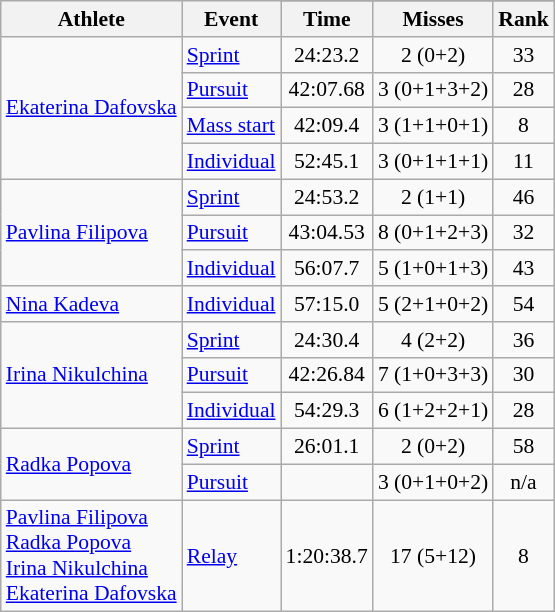<table class="wikitable" style="font-size:90%">
<tr>
<th rowspan="2">Athlete</th>
<th rowspan="2">Event</th>
</tr>
<tr>
<th>Time</th>
<th>Misses</th>
<th>Rank</th>
</tr>
<tr align=center>
<td align=left rowspan=4><a href='#'>Ekaterina Dafovska</a></td>
<td align=left><a href='#'>Sprint</a></td>
<td>24:23.2</td>
<td>2 (0+2)</td>
<td>33</td>
</tr>
<tr align=center>
<td align=left><a href='#'>Pursuit</a></td>
<td>42:07.68</td>
<td>3 (0+1+3+2)</td>
<td>28</td>
</tr>
<tr align=center>
<td align=left><a href='#'>Mass start</a></td>
<td>42:09.4</td>
<td>3 (1+1+0+1)</td>
<td>8</td>
</tr>
<tr align=center>
<td align=left><a href='#'>Individual</a></td>
<td>52:45.1</td>
<td>3 (0+1+1+1)</td>
<td>11</td>
</tr>
<tr align=center>
<td align=left rowspan=3><a href='#'>Pavlina Filipova</a></td>
<td align=left><a href='#'>Sprint</a></td>
<td>24:53.2</td>
<td>2 (1+1)</td>
<td>46</td>
</tr>
<tr align=center>
<td align=left><a href='#'>Pursuit</a></td>
<td>43:04.53</td>
<td>8 (0+1+2+3)</td>
<td>32</td>
</tr>
<tr align=center>
<td align=left><a href='#'>Individual</a></td>
<td>56:07.7</td>
<td>5 (1+0+1+3)</td>
<td>43</td>
</tr>
<tr align=center>
<td align=left><a href='#'>Nina Kadeva</a></td>
<td align=left><a href='#'>Individual</a></td>
<td>57:15.0</td>
<td>5 (2+1+0+2)</td>
<td>54</td>
</tr>
<tr align=center>
<td align=left rowspan=3><a href='#'>Irina Nikulchina</a></td>
<td align=left><a href='#'>Sprint</a></td>
<td>24:30.4</td>
<td>4 (2+2)</td>
<td>36</td>
</tr>
<tr align=center>
<td align=left><a href='#'>Pursuit</a></td>
<td>42:26.84</td>
<td>7 (1+0+3+3)</td>
<td>30</td>
</tr>
<tr align=center>
<td align=left><a href='#'>Individual</a></td>
<td>54:29.3</td>
<td>6 (1+2+2+1)</td>
<td>28</td>
</tr>
<tr align=center>
<td align=left rowspan=2><a href='#'>Radka Popova</a></td>
<td align=left><a href='#'>Sprint</a></td>
<td>26:01.1</td>
<td>2 (0+2)</td>
<td>58</td>
</tr>
<tr align=center>
<td align=left><a href='#'>Pursuit</a></td>
<td></td>
<td>3 (0+1+0+2)</td>
<td>n/a</td>
</tr>
<tr align=center>
<td align=left><a href='#'>Pavlina Filipova</a><br><a href='#'>Radka Popova</a><br><a href='#'>Irina Nikulchina</a><br><a href='#'>Ekaterina Dafovska</a></td>
<td align=left><a href='#'>Relay</a></td>
<td>1:20:38.7</td>
<td>17 (5+12)</td>
<td>8</td>
</tr>
</table>
